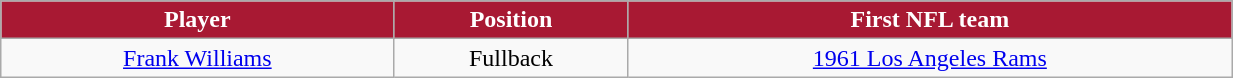<table class="wikitable" width="65%">
<tr align="center"  style="background:#A81933;color:#FFFFFF;">
<td><strong>Player</strong></td>
<td><strong>Position</strong></td>
<td><strong>First NFL team</strong></td>
</tr>
<tr align="center" bgcolor="">
<td><a href='#'>Frank Williams</a></td>
<td>Fullback</td>
<td><a href='#'>1961 Los Angeles Rams</a></td>
</tr>
</table>
